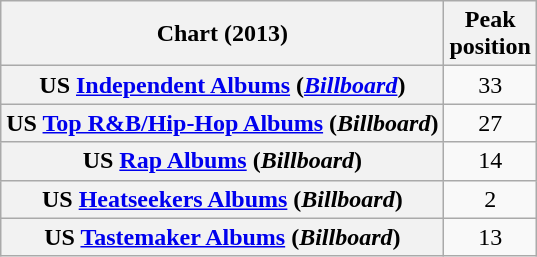<table class="wikitable sortable plainrowheaders">
<tr>
<th>Chart (2013)</th>
<th>Peak<br>position</th>
</tr>
<tr>
<th scope="row">US <a href='#'>Independent Albums</a> (<a href='#'><em>Billboard</em></a>)</th>
<td style="text-align:center;">33</td>
</tr>
<tr>
<th scope="row">US <a href='#'>Top R&B/Hip-Hop Albums</a> (<em>Billboard</em>)</th>
<td style="text-align:center;">27</td>
</tr>
<tr>
<th scope="row">US <a href='#'>Rap Albums</a> (<em>Billboard</em>)</th>
<td style="text-align:center;">14</td>
</tr>
<tr>
<th scope="row">US <a href='#'>Heatseekers Albums</a> (<em>Billboard</em>)</th>
<td style="text-align:center;">2</td>
</tr>
<tr>
<th scope="row">US <a href='#'>Tastemaker Albums</a> (<em>Billboard</em>)</th>
<td style="text-align:center;">13</td>
</tr>
</table>
